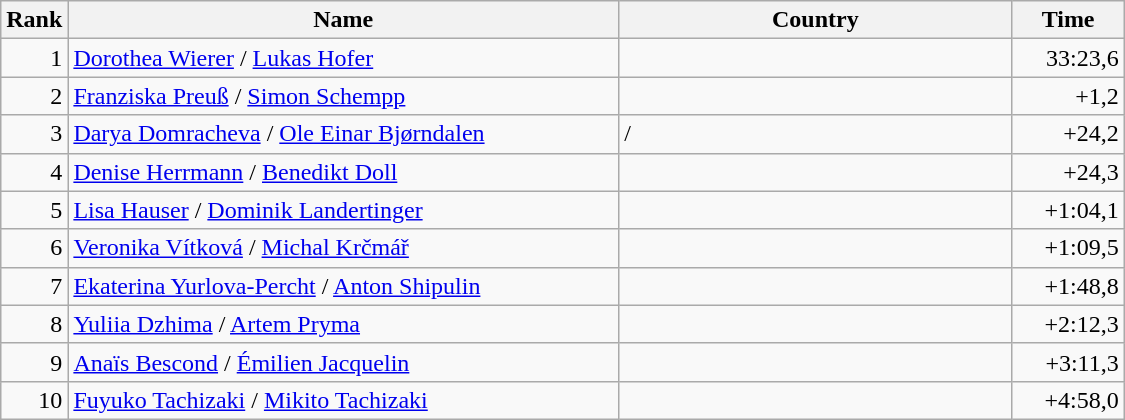<table class="wikitable" style="width: 750px;">
<tr class="hintergrundfarbe5">
<th width="5%">Rank</th>
<th>Name</th>
<th width="35%">Country</th>
<th width="10%">Time</th>
</tr>
<tr>
<td align="right">1</td>
<td><a href='#'>Dorothea Wierer</a> / <a href='#'>Lukas Hofer</a></td>
<td></td>
<td align="right">33:23,6</td>
</tr>
<tr>
<td align="right">2</td>
<td><a href='#'>Franziska Preuß</a> / <a href='#'>Simon Schempp</a></td>
<td></td>
<td align="right">+1,2</td>
</tr>
<tr>
<td align="right">3</td>
<td><a href='#'>Darya Domracheva</a> / <a href='#'>Ole Einar Bjørndalen</a></td>
<td> / </td>
<td align="right">+24,2</td>
</tr>
<tr>
<td align="right">4</td>
<td><a href='#'>Denise Herrmann</a> / <a href='#'>Benedikt Doll</a></td>
<td></td>
<td align="right">+24,3</td>
</tr>
<tr>
<td align="right">5</td>
<td><a href='#'>Lisa Hauser</a> / <a href='#'>Dominik Landertinger</a></td>
<td></td>
<td align="right">+1:04,1</td>
</tr>
<tr>
<td align="right">6</td>
<td><a href='#'>Veronika Vítková</a> / <a href='#'>Michal Krčmář</a></td>
<td></td>
<td align="right">+1:09,5</td>
</tr>
<tr>
<td align="right">7</td>
<td><a href='#'>Ekaterina Yurlova-Percht</a> / <a href='#'>Anton Shipulin</a></td>
<td></td>
<td align="right">+1:48,8</td>
</tr>
<tr>
<td align="right">8</td>
<td><a href='#'>Yuliia Dzhima</a> / <a href='#'>Artem Pryma</a></td>
<td></td>
<td align="right">+2:12,3</td>
</tr>
<tr>
<td align="right">9</td>
<td><a href='#'>Anaïs Bescond</a> / <a href='#'>Émilien Jacquelin</a></td>
<td></td>
<td align="right">+3:11,3</td>
</tr>
<tr>
<td align="right">10</td>
<td><a href='#'>Fuyuko Tachizaki</a> / <a href='#'>Mikito Tachizaki</a></td>
<td></td>
<td align="right">+4:58,0</td>
</tr>
</table>
